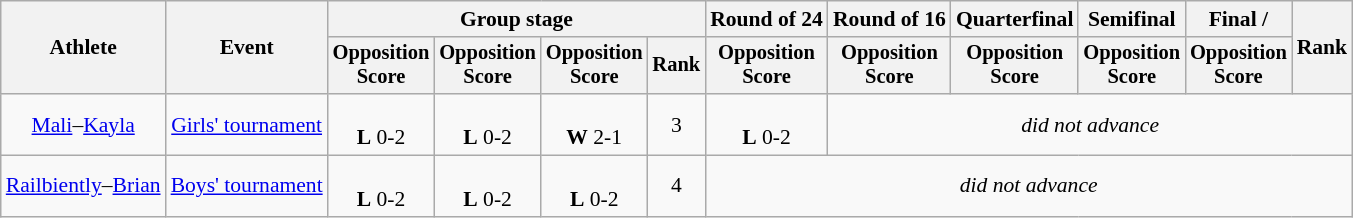<table class="wikitable" style="font-size:90%">
<tr>
<th rowspan=2>Athlete</th>
<th rowspan=2>Event</th>
<th colspan=4>Group stage</th>
<th>Round of 24</th>
<th>Round of 16</th>
<th>Quarterfinal</th>
<th>Semifinal</th>
<th>Final / </th>
<th rowspan=2>Rank</th>
</tr>
<tr style="font-size:95%">
<th>Opposition<br>Score</th>
<th>Opposition<br>Score</th>
<th>Opposition<br>Score</th>
<th>Rank</th>
<th>Opposition<br>Score</th>
<th>Opposition<br>Score</th>
<th>Opposition<br>Score</th>
<th>Opposition<br>Score</th>
<th>Opposition<br>Score</th>
</tr>
<tr align=center>
<td><a href='#'>Mali</a>–<a href='#'>Kayla</a></td>
<td><a href='#'>Girls' tournament</a></td>
<td><br> <strong>L</strong> 0-2</td>
<td><br> <strong>L</strong> 0-2</td>
<td><br> <strong>W</strong> 2-1</td>
<td>3</td>
<td><br> <strong>L</strong> 0-2</td>
<td colspan=5><em>did not advance</em></td>
</tr>
<tr align=center>
<td><a href='#'>Railbiently</a>–<a href='#'>Brian</a></td>
<td><a href='#'>Boys' tournament</a></td>
<td><br> <strong>L</strong> 0-2</td>
<td><br> <strong>L</strong> 0-2</td>
<td><br> <strong>L</strong> 0-2</td>
<td>4</td>
<td colspan=6><em>did not advance</em></td>
</tr>
</table>
